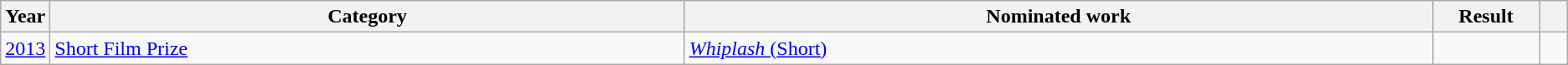<table class=wikitable>
<tr>
<th scope="col" style="width:1em;">Year</th>
<th scope="col" style="width:33em;">Category</th>
<th scope="col" style="width:39em;">Nominated work</th>
<th scope="col" style="width:5em;">Result</th>
<th scope="col" style="width:1em;"></th>
</tr>
<tr>
<td><a href='#'>2013</a></td>
<td><a href='#'>Short Film Prize</a></td>
<td><a href='#'><em>Whiplash</em> (Short)</a></td>
<td></td>
<td></td>
</tr>
</table>
